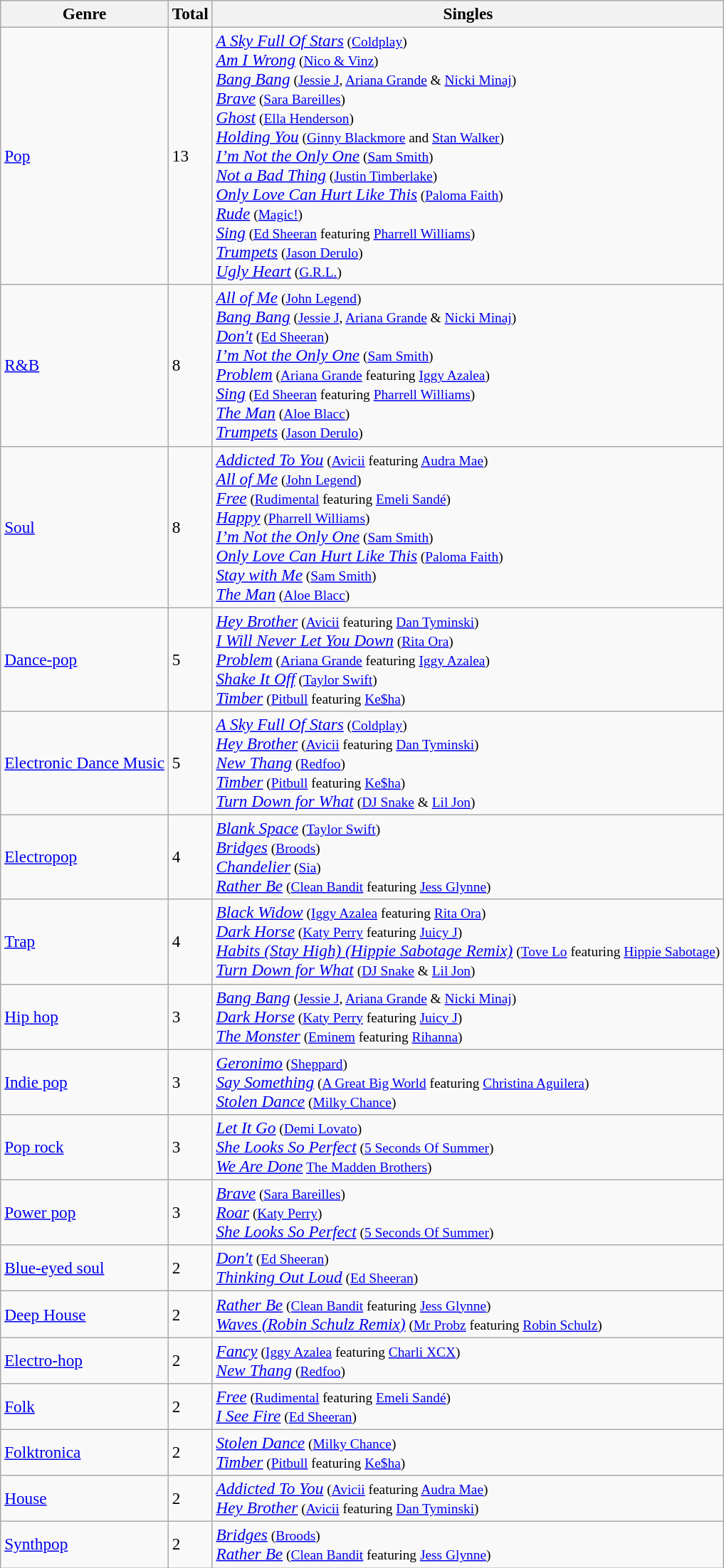<table class="wikitable sortable" style="font-size:97%;">
<tr>
<th>Genre</th>
<th>Total</th>
<th>Singles</th>
</tr>
<tr>
<td><a href='#'>Pop</a></td>
<td>13</td>
<td><em><a href='#'>A Sky Full Of Stars</a></em><small> (<a href='#'>Coldplay</a>)</small><br><em><a href='#'>Am I Wrong</a></em><small> (<a href='#'>Nico & Vinz</a>)</small><br><em><a href='#'>Bang Bang</a></em><small> (<a href='#'>Jessie J</a>, <a href='#'>Ariana Grande</a> & <a href='#'>Nicki Minaj</a>)</small><br><em><a href='#'>Brave</a></em><small> (<a href='#'>Sara Bareilles</a>)</small><br><em><a href='#'>Ghost</a></em><small> (<a href='#'>Ella Henderson</a>)</small><br><em><a href='#'>Holding You</a></em><small> (<a href='#'>Ginny Blackmore</a> and <a href='#'>Stan Walker</a>)</small><br><em><a href='#'>I’m Not the Only One</a></em><small> (<a href='#'>Sam Smith</a>)</small><br><em><a href='#'>Not a Bad Thing</a></em><small> (<a href='#'>Justin Timberlake</a>)</small><br><em><a href='#'>Only Love Can Hurt Like This</a></em><small> (<a href='#'>Paloma Faith</a>)</small><br><em><a href='#'>Rude</a></em><small> (<a href='#'>Magic!</a>)</small><br><em><a href='#'>Sing</a></em><small> (<a href='#'>Ed Sheeran</a> featuring <a href='#'>Pharrell Williams</a>)</small><br><em><a href='#'>Trumpets</a></em><small> (<a href='#'>Jason Derulo</a>)</small><br><em><a href='#'>Ugly Heart</a></em><small> (<a href='#'>G.R.L.</a>)</small><br></td>
</tr>
<tr>
<td><a href='#'>R&B</a></td>
<td>8</td>
<td><em><a href='#'>All of Me</a></em><small> (<a href='#'>John Legend</a>)</small><br><em><a href='#'>Bang Bang</a></em><small> (<a href='#'>Jessie J</a>, <a href='#'>Ariana Grande</a> & <a href='#'>Nicki Minaj</a>)</small><br><em><a href='#'>Don't</a></em><small> (<a href='#'>Ed Sheeran</a>)</small><br><em><a href='#'>I’m Not the Only One</a></em><small> (<a href='#'>Sam Smith</a>)</small><br><em><a href='#'>Problem</a></em><small> (<a href='#'>Ariana Grande</a> featuring <a href='#'>Iggy Azalea</a>)</small><br><em><a href='#'>Sing</a></em><small> (<a href='#'>Ed Sheeran</a> featuring <a href='#'>Pharrell Williams</a>)</small><br><em><a href='#'>The Man</a></em><small> (<a href='#'>Aloe Blacc</a>)</small><br><em><a href='#'>Trumpets</a></em><small> (<a href='#'>Jason Derulo</a>)</small><br></td>
</tr>
<tr>
<td><a href='#'>Soul</a></td>
<td>8</td>
<td><em><a href='#'>Addicted To You</a></em><small> (<a href='#'>Avicii</a> featuring <a href='#'>Audra Mae</a>)</small><br><em><a href='#'>All of Me</a></em><small> (<a href='#'>John Legend</a>)</small><br><em><a href='#'>Free</a></em><small> (<a href='#'>Rudimental</a> featuring <a href='#'>Emeli Sandé</a>)</small> <br><em><a href='#'>Happy</a></em><small> (<a href='#'>Pharrell Williams</a>)</small><br><em><a href='#'>I’m Not the Only One</a></em><small> (<a href='#'>Sam Smith</a>)</small><br><em><a href='#'>Only Love Can Hurt Like This</a></em><small> (<a href='#'>Paloma Faith</a>)</small><br><em><a href='#'>Stay with Me</a></em><small> (<a href='#'>Sam Smith</a>)</small><br><em><a href='#'>The Man</a></em><small> (<a href='#'>Aloe Blacc</a>)</small><br></td>
</tr>
<tr>
<td><a href='#'>Dance-pop</a></td>
<td>5</td>
<td><em><a href='#'>Hey Brother</a></em><small> (<a href='#'>Avicii</a> featuring <a href='#'>Dan Tyminski</a>)</small><br><em><a href='#'>I Will Never Let You Down</a></em><small> (<a href='#'>Rita Ora</a>)</small><br><em><a href='#'>Problem</a></em><small> (<a href='#'>Ariana Grande</a> featuring <a href='#'>Iggy Azalea</a>)</small><br><em><a href='#'>Shake It Off</a></em><small> (<a href='#'>Taylor Swift</a>)</small><br><em><a href='#'>Timber</a></em><small> (<a href='#'>Pitbull</a> featuring <a href='#'>Ke$ha</a>)</small><br></td>
</tr>
<tr>
<td><a href='#'>Electronic Dance Music</a></td>
<td>5</td>
<td><em><a href='#'>A Sky Full Of Stars</a></em><small> (<a href='#'>Coldplay</a>)</small><br><em><a href='#'>Hey Brother</a></em><small> (<a href='#'>Avicii</a> featuring <a href='#'>Dan Tyminski</a>)</small><br><em><a href='#'>New Thang</a></em><small> (<a href='#'>Redfoo</a>)</small><br><em><a href='#'>Timber</a></em><small> (<a href='#'>Pitbull</a> featuring <a href='#'>Ke$ha</a>)</small><br><em><a href='#'>Turn Down for What</a></em><small> (<a href='#'>DJ Snake</a> & <a href='#'>Lil Jon</a>)</small><br></td>
</tr>
<tr>
<td><a href='#'>Electropop</a></td>
<td>4</td>
<td><em><a href='#'>Blank Space</a></em><small> (<a href='#'>Taylor Swift</a>)</small><br><em><a href='#'>Bridges</a></em><small> (<a href='#'>Broods</a>)</small><br><em><a href='#'>Chandelier</a></em><small> (<a href='#'>Sia</a>)</small><br><em><a href='#'>Rather Be</a></em><small> (<a href='#'>Clean Bandit</a> featuring <a href='#'>Jess Glynne</a>)</small><br></td>
</tr>
<tr>
<td><a href='#'>Trap</a></td>
<td>4</td>
<td><em><a href='#'>Black Widow</a></em><small> (<a href='#'>Iggy Azalea</a> featuring <a href='#'>Rita Ora</a>)</small><br><em><a href='#'>Dark Horse</a></em><small> (<a href='#'>Katy Perry</a> featuring <a href='#'>Juicy J</a>)</small><br><em><a href='#'>Habits (Stay High) (Hippie Sabotage Remix)</a></em><small> (<a href='#'>Tove Lo</a> featuring <a href='#'>Hippie Sabotage</a>)</small><br><em><a href='#'>Turn Down for What</a></em><small> (<a href='#'>DJ Snake</a> & <a href='#'>Lil Jon</a>)</small><br></td>
</tr>
<tr>
<td><a href='#'>Hip hop</a></td>
<td>3</td>
<td><em><a href='#'>Bang Bang</a></em><small> (<a href='#'>Jessie J</a>, <a href='#'>Ariana Grande</a> & <a href='#'>Nicki Minaj</a>)</small><br><em><a href='#'>Dark Horse</a></em><small> (<a href='#'>Katy Perry</a> featuring <a href='#'>Juicy J</a>)</small><br><em><a href='#'>The Monster</a></em><small> (<a href='#'>Eminem</a> featuring <a href='#'>Rihanna</a>)</small><br></td>
</tr>
<tr>
<td><a href='#'>Indie pop</a></td>
<td>3</td>
<td><em><a href='#'>Geronimo</a></em><small> (<a href='#'>Sheppard</a>)</small><br><em><a href='#'>Say Something</a></em><small> (<a href='#'>A Great Big World</a> featuring <a href='#'>Christina Aguilera</a>)</small><br><em><a href='#'>Stolen Dance</a></em><small> (<a href='#'>Milky Chance</a>)</small><br></td>
</tr>
<tr>
<td><a href='#'>Pop rock</a></td>
<td>3</td>
<td><em><a href='#'>Let It Go</a></em><small> (<a href='#'>Demi Lovato</a>)</small><br><em><a href='#'>She Looks So Perfect</a></em><small> (<a href='#'>5 Seconds Of Summer</a>)</small><br><em><a href='#'>We Are Done</a></em><small> <a href='#'>The Madden Brothers</a>)</small><br></td>
</tr>
<tr>
<td><a href='#'>Power pop</a></td>
<td>3</td>
<td><em><a href='#'>Brave</a></em><small> (<a href='#'>Sara Bareilles</a>)</small><br><em><a href='#'>Roar</a></em><small> (<a href='#'>Katy Perry</a>)</small><br><em><a href='#'>She Looks So Perfect</a></em><small> (<a href='#'>5 Seconds Of Summer</a>)</small><br></td>
</tr>
<tr>
<td><a href='#'>Blue-eyed soul</a></td>
<td>2</td>
<td><em><a href='#'>Don't</a></em><small> (<a href='#'>Ed Sheeran</a>)</small><br><em><a href='#'>Thinking Out Loud</a></em><small> (<a href='#'>Ed Sheeran</a>)</small><br></td>
</tr>
<tr>
<td><a href='#'>Deep House</a></td>
<td>2</td>
<td><em><a href='#'>Rather Be</a></em><small> (<a href='#'>Clean Bandit</a> featuring <a href='#'>Jess Glynne</a>)</small><br><em><a href='#'>Waves (Robin Schulz Remix)</a></em><small> (<a href='#'>Mr Probz</a> featuring <a href='#'>Robin Schulz</a>)</small><br></td>
</tr>
<tr>
<td><a href='#'>Electro-hop</a></td>
<td>2</td>
<td><em><a href='#'>Fancy</a></em><small> (<a href='#'>Iggy Azalea</a> featuring <a href='#'>Charli XCX</a>)</small><br><em><a href='#'>New Thang</a></em><small> (<a href='#'>Redfoo</a>)</small><br></td>
</tr>
<tr>
<td><a href='#'>Folk</a></td>
<td>2</td>
<td><em><a href='#'>Free</a></em><small> (<a href='#'>Rudimental</a> featuring <a href='#'>Emeli Sandé</a>)</small><br><em><a href='#'>I See Fire</a></em><small> (<a href='#'>Ed Sheeran</a>)</small><br></td>
</tr>
<tr>
<td><a href='#'>Folktronica</a></td>
<td>2</td>
<td><em><a href='#'>Stolen Dance</a></em><small> (<a href='#'>Milky Chance</a>)</small><br><em><a href='#'>Timber</a></em><small> (<a href='#'>Pitbull</a> featuring <a href='#'>Ke$ha</a>)</small><br></td>
</tr>
<tr>
<td><a href='#'>House</a></td>
<td>2</td>
<td><em><a href='#'>Addicted To You</a></em><small> (<a href='#'>Avicii</a> featuring <a href='#'>Audra Mae</a>)</small><br><em><a href='#'>Hey Brother</a></em><small> (<a href='#'>Avicii</a> featuring <a href='#'>Dan Tyminski</a>)</small><br></td>
</tr>
<tr>
<td><a href='#'>Synthpop</a></td>
<td>2</td>
<td><em><a href='#'>Bridges</a></em><small> (<a href='#'>Broods</a>)</small><br><em><a href='#'>Rather Be</a></em><small> (<a href='#'>Clean Bandit</a> featuring <a href='#'>Jess Glynne</a>)</small><br></td>
</tr>
</table>
